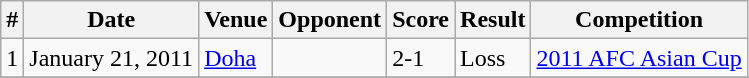<table class="wikitable">
<tr>
<th>#</th>
<th>Date</th>
<th>Venue</th>
<th>Opponent</th>
<th>Score</th>
<th>Result</th>
<th>Competition</th>
</tr>
<tr>
<td>1</td>
<td>January 21, 2011</td>
<td><a href='#'>Doha</a></td>
<td></td>
<td>2-1</td>
<td>Loss</td>
<td><a href='#'>2011 AFC Asian Cup</a></td>
</tr>
<tr>
</tr>
</table>
